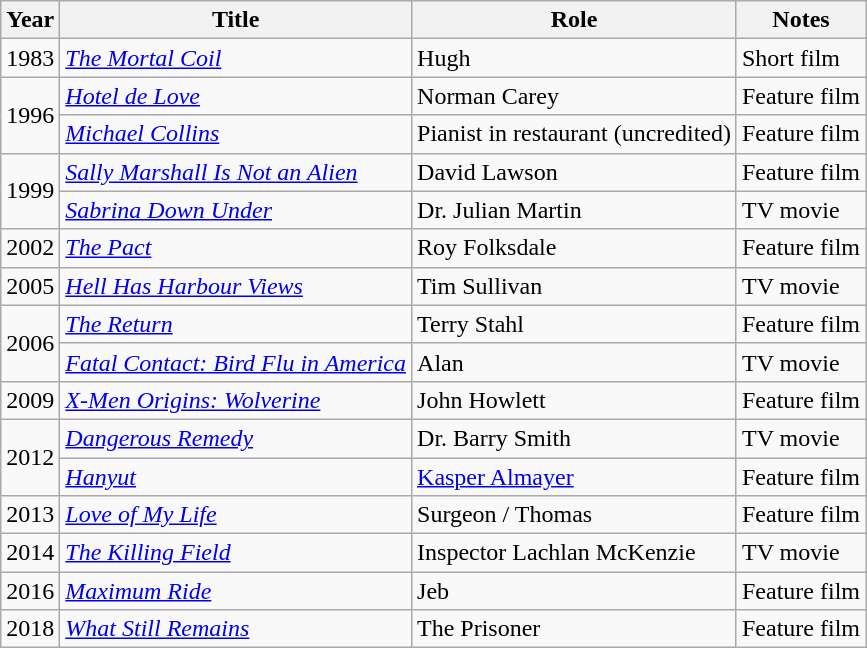<table class="wikitable plainrowheaders sortable">
<tr>
<th>Year</th>
<th>Title</th>
<th>Role</th>
<th>Notes</th>
</tr>
<tr>
<td>1983</td>
<td><em> <a href='#'>The Mortal Coil</a></em></td>
<td>Hugh</td>
<td>Short film</td>
</tr>
<tr>
<td rowspan="2">1996</td>
<td><em><a href='#'>Hotel de Love</a></em></td>
<td>Norman Carey</td>
<td>Feature film</td>
</tr>
<tr>
<td><em><a href='#'>Michael Collins</a></em></td>
<td>Pianist in restaurant (uncredited)</td>
<td>Feature film</td>
</tr>
<tr>
<td rowspan="2">1999</td>
<td><em><a href='#'>Sally Marshall Is Not an Alien</a></em></td>
<td>David Lawson</td>
<td>Feature film</td>
</tr>
<tr>
<td><em><a href='#'>Sabrina Down Under</a></em></td>
<td>Dr. Julian Martin</td>
<td>TV movie</td>
</tr>
<tr>
<td>2002</td>
<td><em><a href='#'>The Pact</a></em></td>
<td>Roy Folksdale</td>
<td>Feature film</td>
</tr>
<tr>
<td>2005</td>
<td><em><a href='#'>Hell Has Harbour Views</a></em></td>
<td>Tim Sullivan</td>
<td>TV movie</td>
</tr>
<tr>
<td rowspan="2">2006</td>
<td><em><a href='#'>The Return</a></em></td>
<td>Terry Stahl</td>
<td>Feature film</td>
</tr>
<tr>
<td><em><a href='#'>Fatal Contact: Bird Flu in America</a></em></td>
<td>Alan</td>
<td>TV movie</td>
</tr>
<tr>
<td>2009</td>
<td><em><a href='#'>X-Men Origins: Wolverine</a></em></td>
<td>John Howlett</td>
<td>Feature film</td>
</tr>
<tr>
<td rowspan="2">2012</td>
<td><em><a href='#'>Dangerous Remedy</a></em></td>
<td>Dr. Barry Smith</td>
<td>TV movie</td>
</tr>
<tr>
<td><em><a href='#'>Hanyut</a></em></td>
<td><a href='#'>Kasper Almayer</a></td>
<td>Feature film</td>
</tr>
<tr>
<td>2013</td>
<td><em><a href='#'>Love of My Life</a></em></td>
<td>Surgeon / Thomas</td>
<td>Feature film</td>
</tr>
<tr>
<td>2014</td>
<td><em><a href='#'>The Killing Field</a></em></td>
<td>Inspector Lachlan McKenzie</td>
<td>TV movie</td>
</tr>
<tr>
<td>2016</td>
<td><em><a href='#'>Maximum Ride</a></em></td>
<td>Jeb</td>
<td>Feature film</td>
</tr>
<tr>
<td>2018</td>
<td><em><a href='#'>What Still Remains</a></em></td>
<td>The Prisoner</td>
<td>Feature film</td>
</tr>
</table>
